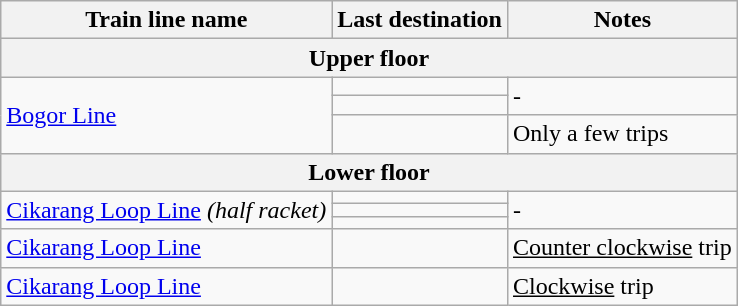<table class="wikitable sortable">
<tr>
<th>Train line name</th>
<th>Last destination</th>
<th>Notes</th>
</tr>
<tr>
<th colspan="3">Upper floor</th>
</tr>
<tr>
<td rowspan="3"> <a href='#'>Bogor Line</a></td>
<td></td>
<td rowspan="2">-</td>
</tr>
<tr>
<td></td>
</tr>
<tr>
<td></td>
<td>Only a few trips</td>
</tr>
<tr>
<th colspan="3">Lower floor</th>
</tr>
<tr>
<td rowspan="3"> <a href='#'>Cikarang Loop Line</a> <em>(half racket)</em></td>
<td></td>
<td rowspan="3">-</td>
</tr>
<tr>
<td></td>
</tr>
<tr>
<td></td>
</tr>
<tr>
<td> <a href='#'>Cikarang Loop Line</a></td>
<td></td>
<td><u>Counter clockwise</u> trip</td>
</tr>
<tr>
<td> <a href='#'>Cikarang Loop Line</a></td>
<td></td>
<td><u>Clockwise</u> trip</td>
</tr>
</table>
